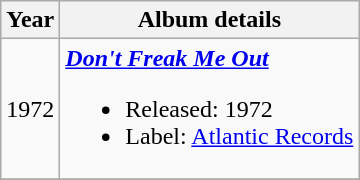<table class="wikitable">
<tr>
<th>Year</th>
<th>Album details</th>
</tr>
<tr>
<td>1972</td>
<td><strong><em><a href='#'>Don't Freak Me Out</a></em></strong><br><ul><li>Released: 1972</li><li>Label: <a href='#'>Atlantic Records</a></li></ul></td>
</tr>
<tr>
</tr>
</table>
